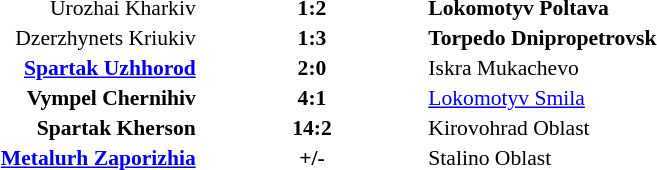<table width=100% cellspacing=1>
<tr>
<th width=20%></th>
<th width=12%></th>
<th width=20%></th>
<th></th>
</tr>
<tr style=font-size:90%>
<td align=right>Urozhai Kharkiv</td>
<td align=center><strong>1:2</strong></td>
<td><strong>Lokomotyv Poltava</strong></td>
<td align=center></td>
</tr>
<tr style=font-size:90%>
<td align=right>Dzerzhynets Kriukiv</td>
<td align=center><strong>1:3</strong></td>
<td><strong>Torpedo Dnipropetrovsk</strong></td>
<td align=center></td>
</tr>
<tr style=font-size:90%>
<td align=right><strong><a href='#'>Spartak Uzhhorod</a></strong></td>
<td align=center><strong>2:0</strong></td>
<td>Iskra Mukachevo</td>
<td></td>
</tr>
<tr style=font-size:90%>
<td align=right><strong>Vympel Chernihiv</strong></td>
<td align=center><strong>4:1</strong></td>
<td><a href='#'>Lokomotyv Smila</a></td>
<td align=center></td>
</tr>
<tr style=font-size:90%>
<td align=right><strong>Spartak Kherson</strong></td>
<td align=center><strong>14:2</strong></td>
<td>Kirovohrad Oblast</td>
<td></td>
</tr>
<tr style=font-size:90%>
<td align=right><strong><a href='#'>Metalurh Zaporizhia</a></strong></td>
<td align=center><strong>+/-</strong></td>
<td>Stalino Oblast</td>
<td align=center></td>
</tr>
</table>
